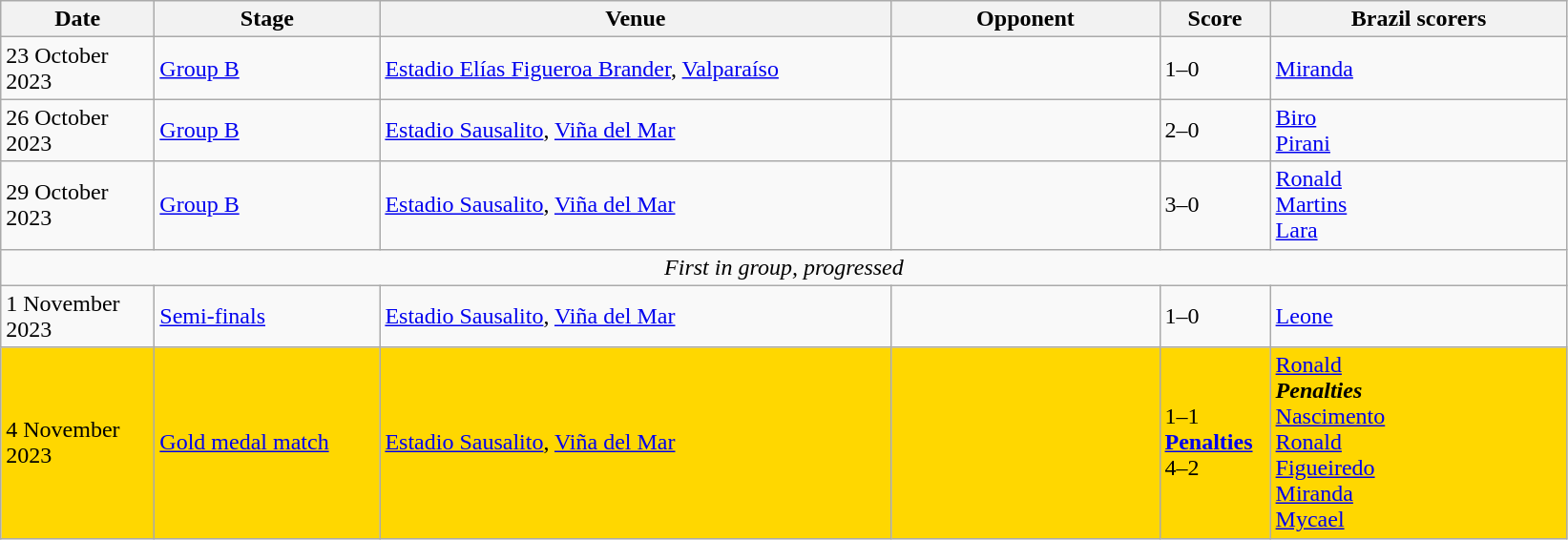<table class="wikitable">
<tr>
<th width=100px>Date</th>
<th width=150px>Stage</th>
<th width=350px>Venue</th>
<th width=180px>Opponent</th>
<th width=70px>Score</th>
<th width=200px>Brazil scorers</th>
</tr>
<tr>
<td>23 October 2023</td>
<td><a href='#'>Group B</a></td>
<td><a href='#'>Estadio Elías Figueroa Brander</a>, <a href='#'>Valparaíso</a></td>
<td></td>
<td>1–0</td>
<td><a href='#'>Miranda</a> </td>
</tr>
<tr>
<td>26 October 2023</td>
<td><a href='#'>Group B</a></td>
<td><a href='#'>Estadio Sausalito</a>, <a href='#'>Viña del Mar</a></td>
<td></td>
<td>2–0</td>
<td><a href='#'>Biro</a>  <br> <a href='#'>Pirani</a> </td>
</tr>
<tr>
<td>29 October 2023</td>
<td><a href='#'>Group B</a></td>
<td><a href='#'>Estadio Sausalito</a>, <a href='#'>Viña del Mar</a></td>
<td></td>
<td>3–0</td>
<td><a href='#'>Ronald</a>  <br> <a href='#'>Martins</a>  <br> <a href='#'>Lara</a> </td>
</tr>
<tr>
<td colspan="6" style="text-align:center;"><em>First in group, progressed</em></td>
</tr>
<tr>
<td>1 November 2023</td>
<td><a href='#'>Semi-finals</a></td>
<td><a href='#'>Estadio Sausalito</a>, <a href='#'>Viña del Mar</a></td>
<td></td>
<td>1–0</td>
<td><a href='#'>Leone</a> </td>
</tr>
<tr style="background:gold;">
<td>4 November 2023</td>
<td><a href='#'>Gold medal match</a></td>
<td><a href='#'>Estadio Sausalito</a>, <a href='#'>Viña del Mar</a></td>
<td></td>
<td>1–1  <br> <strong><a href='#'>Penalties</a></strong> <br> 4–2</td>
<td><a href='#'>Ronald</a>   <br> <strong><em>Penalties</em></strong> <br> <a href='#'>Nascimento</a>  <br> <a href='#'>Ronald</a>  <br>  <a href='#'>Figueiredo</a>  <br> <a href='#'>Miranda</a>  <br> <a href='#'>Mycael</a> </td>
</tr>
</table>
